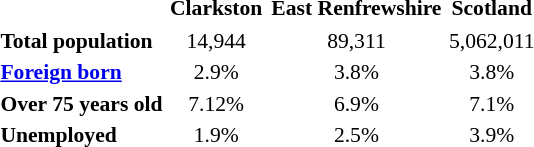<table class="toccolours" style="float: right; margin:0 0 0.5em 1em; font-size: 90%; text-align:center;">
<tr>
<th></th>
<th style="padding:2px;">Clarkston</th>
<th style="padding:2px;">East Renfrewshire</th>
<th style="padding:2px;">Scotland</th>
</tr>
<tr>
<th style="text-align:left;">Total population</th>
<td>14,944</td>
<td>89,311</td>
<td>5,062,011</td>
</tr>
<tr>
<th style="text-align:left;"><a href='#'>Foreign born</a></th>
<td>2.9%</td>
<td>3.8%</td>
<td>3.8%</td>
</tr>
<tr>
<th style="text-align:left;">Over 75 years old</th>
<td>7.12%</td>
<td>6.9%</td>
<td>7.1%</td>
</tr>
<tr>
<th style="text-align:left;">Unemployed</th>
<td>1.9%</td>
<td>2.5%</td>
<td>3.9%</td>
</tr>
</table>
